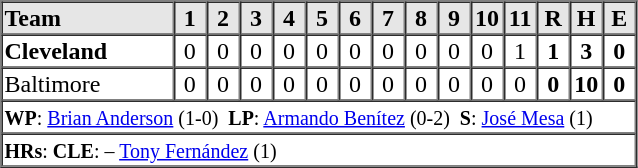<table border=1 cellspacing=0 width=425 style="margin-left:3em;">
<tr style="text-align:center; background-color:#e6e6e6;">
<th align=left width=26%>Team</th>
<th width=5%>1</th>
<th width=5%>2</th>
<th width=5%>3</th>
<th width=5%>4</th>
<th width=5%>5</th>
<th width=5%>6</th>
<th width=5%>7</th>
<th width=5%>8</th>
<th width=5%>9</th>
<th width=5%>10</th>
<th width=5%>11</th>
<th width=5%>R</th>
<th width=5%>H</th>
<th width=5%>E</th>
</tr>
<tr style="text-align:center;">
<td align=left><strong>Cleveland</strong></td>
<td>0</td>
<td>0</td>
<td>0</td>
<td>0</td>
<td>0</td>
<td>0</td>
<td>0</td>
<td>0</td>
<td>0</td>
<td>0</td>
<td>1</td>
<td><strong>1</strong></td>
<td><strong>3</strong></td>
<td><strong>0</strong></td>
</tr>
<tr style="text-align:center;">
<td align=left>Baltimore</td>
<td>0</td>
<td>0</td>
<td>0</td>
<td>0</td>
<td>0</td>
<td>0</td>
<td>0</td>
<td>0</td>
<td>0</td>
<td>0</td>
<td>0</td>
<td><strong>0</strong></td>
<td><strong>10</strong></td>
<td><strong>0</strong></td>
</tr>
<tr style="text-align:left;">
<td colspan=16><small><strong>WP</strong>: <a href='#'>Brian Anderson</a> (1-0)  <strong>LP</strong>: <a href='#'>Armando Benítez</a> (0-2)  <strong>S</strong>: <a href='#'>José Mesa</a> (1)</small></td>
</tr>
<tr style="text-align:left;">
<td colspan=16><small><strong>HRs</strong>: <strong>CLE</strong>: – <a href='#'>Tony Fernández</a> (1)</small></td>
</tr>
</table>
